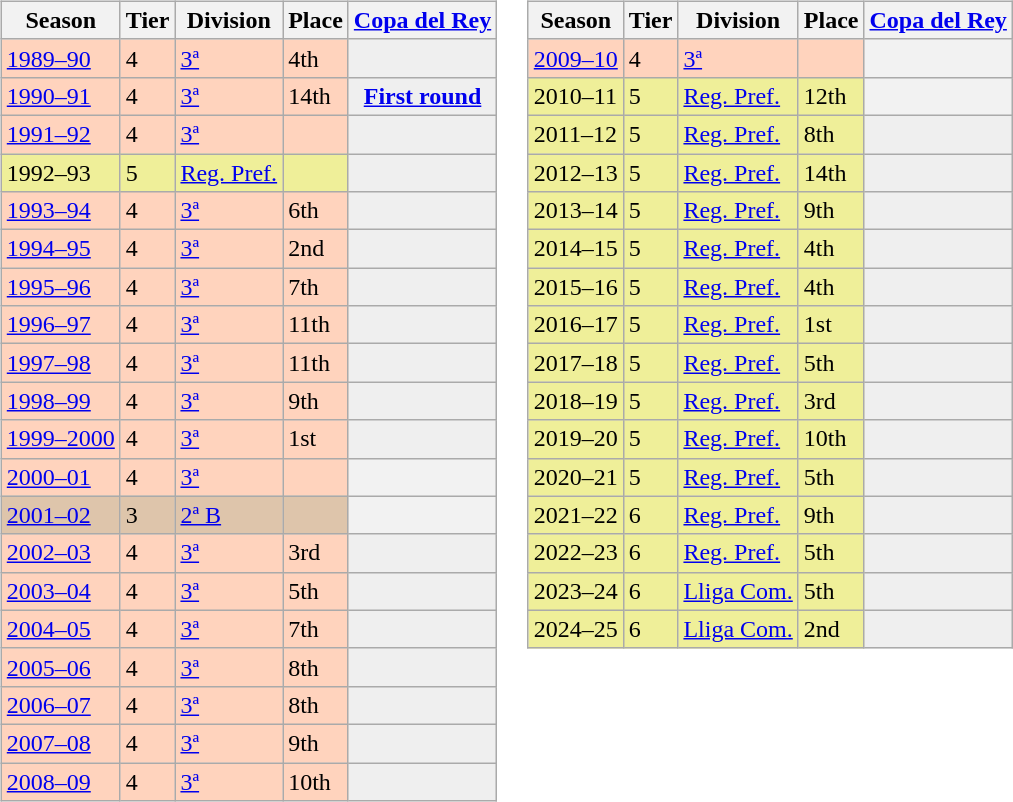<table>
<tr>
<td valign="top" width=0%><br><table class="wikitable">
<tr style="background:#f0f6fa;">
<th>Season</th>
<th>Tier</th>
<th>Division</th>
<th>Place</th>
<th><a href='#'>Copa del Rey</a></th>
</tr>
<tr>
<td style="background:#FFD3BD;"><a href='#'>1989–90</a></td>
<td style="background:#FFD3BD;">4</td>
<td style="background:#FFD3BD;"><a href='#'>3ª</a></td>
<td style="background:#FFD3BD;">4th</td>
<th style="background:#efefef;"></th>
</tr>
<tr>
<td style="background:#FFD3BD;"><a href='#'>1990–91</a></td>
<td style="background:#FFD3BD;">4</td>
<td style="background:#FFD3BD;"><a href='#'>3ª</a></td>
<td style="background:#FFD3BD;">14th</td>
<th style="background:#efefef;"><a href='#'>First round</a></th>
</tr>
<tr>
<td style="background:#FFD3BD;"><a href='#'>1991–92</a></td>
<td style="background:#FFD3BD;">4</td>
<td style="background:#FFD3BD;"><a href='#'>3ª</a></td>
<td style="background:#FFD3BD;"></td>
<td style="background:#efefef;"></td>
</tr>
<tr>
<td style="background:#EFEF99;">1992–93</td>
<td style="background:#EFEF99;">5</td>
<td style="background:#EFEF99;"><a href='#'>Reg. Pref.</a></td>
<td style="background:#EFEF99;"></td>
<th style="background:#efefef;"></th>
</tr>
<tr>
<td style="background:#FFD3BD;"><a href='#'>1993–94</a></td>
<td style="background:#FFD3BD;">4</td>
<td style="background:#FFD3BD;"><a href='#'>3ª</a></td>
<td style="background:#FFD3BD;">6th</td>
<td style="background:#efefef;"></td>
</tr>
<tr>
<td style="background:#FFD3BD;"><a href='#'>1994–95</a></td>
<td style="background:#FFD3BD;">4</td>
<td style="background:#FFD3BD;"><a href='#'>3ª</a></td>
<td style="background:#FFD3BD;">2nd</td>
<th style="background:#efefef;"></th>
</tr>
<tr>
<td style="background:#FFD3BD;"><a href='#'>1995–96</a></td>
<td style="background:#FFD3BD;">4</td>
<td style="background:#FFD3BD;"><a href='#'>3ª</a></td>
<td style="background:#FFD3BD;">7th</td>
<th style="background:#efefef;"></th>
</tr>
<tr>
<td style="background:#FFD3BD;"><a href='#'>1996–97</a></td>
<td style="background:#FFD3BD;">4</td>
<td style="background:#FFD3BD;"><a href='#'>3ª</a></td>
<td style="background:#FFD3BD;">11th</td>
<th style="background:#efefef;"></th>
</tr>
<tr>
<td style="background:#FFD3BD;"><a href='#'>1997–98</a></td>
<td style="background:#FFD3BD;">4</td>
<td style="background:#FFD3BD;"><a href='#'>3ª</a></td>
<td style="background:#FFD3BD;">11th</td>
<td style="background:#efefef;"></td>
</tr>
<tr>
<td style="background:#FFD3BD;"><a href='#'>1998–99</a></td>
<td style="background:#FFD3BD;">4</td>
<td style="background:#FFD3BD;"><a href='#'>3ª</a></td>
<td style="background:#FFD3BD;">9th</td>
<td style="background:#efefef;"></td>
</tr>
<tr>
<td style="background:#FFD3BD;"><a href='#'>1999–2000</a></td>
<td style="background:#FFD3BD;">4</td>
<td style="background:#FFD3BD;"><a href='#'>3ª</a></td>
<td style="background:#FFD3BD;">1st</td>
<td style="background:#efefef;"></td>
</tr>
<tr>
<td style="background:#FFD3BD;"><a href='#'>2000–01</a></td>
<td style="background:#FFD3BD;">4</td>
<td style="background:#FFD3BD;"><a href='#'>3ª</a></td>
<td style="background:#FFD3BD;"></td>
<th></th>
</tr>
<tr>
<td style="background:#DEC5AB;"><a href='#'>2001–02</a></td>
<td style="background:#DEC5AB;">3</td>
<td style="background:#DEC5AB;"><a href='#'>2ª B</a></td>
<td style="background:#DEC5AB;"></td>
<th></th>
</tr>
<tr>
<td style="background:#FFD3BD;"><a href='#'>2002–03</a></td>
<td style="background:#FFD3BD;">4</td>
<td style="background:#FFD3BD;"><a href='#'>3ª</a></td>
<td style="background:#FFD3BD;">3rd</td>
<th style="background:#efefef;"></th>
</tr>
<tr>
<td style="background:#FFD3BD;"><a href='#'>2003–04</a></td>
<td style="background:#FFD3BD;">4</td>
<td style="background:#FFD3BD;"><a href='#'>3ª</a></td>
<td style="background:#FFD3BD;">5th</td>
<td style="background:#efefef;"></td>
</tr>
<tr>
<td style="background:#FFD3BD;"><a href='#'>2004–05</a></td>
<td style="background:#FFD3BD;">4</td>
<td style="background:#FFD3BD;"><a href='#'>3ª</a></td>
<td style="background:#FFD3BD;">7th</td>
<td style="background:#efefef;"></td>
</tr>
<tr>
<td style="background:#FFD3BD;"><a href='#'>2005–06</a></td>
<td style="background:#FFD3BD;">4</td>
<td style="background:#FFD3BD;"><a href='#'>3ª</a></td>
<td style="background:#FFD3BD;">8th</td>
<td style="background:#efefef;"></td>
</tr>
<tr>
<td style="background:#FFD3BD;"><a href='#'>2006–07</a></td>
<td style="background:#FFD3BD;">4</td>
<td style="background:#FFD3BD;"><a href='#'>3ª</a></td>
<td style="background:#FFD3BD;">8th</td>
<th style="background:#efefef;"></th>
</tr>
<tr>
<td style="background:#FFD3BD;"><a href='#'>2007–08</a></td>
<td style="background:#FFD3BD;">4</td>
<td style="background:#FFD3BD;"><a href='#'>3ª</a></td>
<td style="background:#FFD3BD;">9th</td>
<th style="background:#efefef;"></th>
</tr>
<tr>
<td style="background:#FFD3BD;"><a href='#'>2008–09</a></td>
<td style="background:#FFD3BD;">4</td>
<td style="background:#FFD3BD;"><a href='#'>3ª</a></td>
<td style="background:#FFD3BD;">10th</td>
<td style="background:#efefef;"></td>
</tr>
</table>
</td>
<td valign="top" width=0%><br><table class="wikitable">
<tr style="background:#f0f6fa;">
<th>Season</th>
<th>Tier</th>
<th>Division</th>
<th>Place</th>
<th><a href='#'>Copa del Rey</a></th>
</tr>
<tr>
<td style="background:#FFD3BD;"><a href='#'>2009–10</a></td>
<td style="background:#FFD3BD;">4</td>
<td style="background:#FFD3BD;"><a href='#'>3ª</a></td>
<td style="background:#FFD3BD;"></td>
<th></th>
</tr>
<tr>
<td style="background:#EFEF99;">2010–11</td>
<td style="background:#EFEF99;">5</td>
<td style="background:#EFEF99;"><a href='#'>Reg. Pref.</a></td>
<td style="background:#EFEF99;">12th</td>
<th></th>
</tr>
<tr>
<td style="background:#EFEF99;">2011–12</td>
<td style="background:#EFEF99;">5</td>
<td style="background:#EFEF99;"><a href='#'>Reg. Pref.</a></td>
<td style="background:#EFEF99;">8th</td>
<th style="background:#efefef;"></th>
</tr>
<tr>
<td style="background:#EFEF99;">2012–13</td>
<td style="background:#EFEF99;">5</td>
<td style="background:#EFEF99;"><a href='#'>Reg. Pref.</a></td>
<td style="background:#EFEF99;">14th</td>
<th style="background:#efefef;"></th>
</tr>
<tr>
<td style="background:#EFEF99;">2013–14</td>
<td style="background:#EFEF99;">5</td>
<td style="background:#EFEF99;"><a href='#'>Reg. Pref.</a></td>
<td style="background:#EFEF99;">9th</td>
<th style="background:#efefef;"></th>
</tr>
<tr>
<td style="background:#EFEF99;">2014–15</td>
<td style="background:#EFEF99;">5</td>
<td style="background:#EFEF99;"><a href='#'>Reg. Pref.</a></td>
<td style="background:#EFEF99;">4th</td>
<th style="background:#efefef;"></th>
</tr>
<tr>
<td style="background:#EFEF99;">2015–16</td>
<td style="background:#EFEF99;">5</td>
<td style="background:#EFEF99;"><a href='#'>Reg. Pref.</a></td>
<td style="background:#EFEF99;">4th</td>
<th style="background:#efefef;"></th>
</tr>
<tr>
<td style="background:#EFEF99;">2016–17</td>
<td style="background:#EFEF99;">5</td>
<td style="background:#EFEF99;"><a href='#'>Reg. Pref.</a></td>
<td style="background:#EFEF99;">1st</td>
<th style="background:#efefef;"></th>
</tr>
<tr>
<td style="background:#EFEF99;">2017–18</td>
<td style="background:#EFEF99;">5</td>
<td style="background:#EFEF99;"><a href='#'>Reg. Pref.</a></td>
<td style="background:#EFEF99;">5th</td>
<th style="background:#efefef;"></th>
</tr>
<tr>
<td style="background:#EFEF99;">2018–19</td>
<td style="background:#EFEF99;">5</td>
<td style="background:#EFEF99;"><a href='#'>Reg. Pref.</a></td>
<td style="background:#EFEF99;">3rd</td>
<th style="background:#efefef;"></th>
</tr>
<tr>
<td style="background:#EFEF99;">2019–20</td>
<td style="background:#EFEF99;">5</td>
<td style="background:#EFEF99;"><a href='#'>Reg. Pref.</a></td>
<td style="background:#EFEF99;">10th</td>
<th style="background:#efefef;"></th>
</tr>
<tr>
<td style="background:#EFEF99;">2020–21</td>
<td style="background:#EFEF99;">5</td>
<td style="background:#EFEF99;"><a href='#'>Reg. Pref.</a></td>
<td style="background:#EFEF99;">5th</td>
<th style="background:#efefef;"></th>
</tr>
<tr>
<td style="background:#EFEF99;">2021–22</td>
<td style="background:#EFEF99;">6</td>
<td style="background:#EFEF99;"><a href='#'>Reg. Pref.</a></td>
<td style="background:#EFEF99;">9th</td>
<th style="background:#efefef;"></th>
</tr>
<tr>
<td style="background:#EFEF99;">2022–23</td>
<td style="background:#EFEF99;">6</td>
<td style="background:#EFEF99;"><a href='#'>Reg. Pref.</a></td>
<td style="background:#EFEF99;">5th</td>
<th style="background:#efefef;"></th>
</tr>
<tr>
<td style="background:#EFEF99;">2023–24</td>
<td style="background:#EFEF99;">6</td>
<td style="background:#EFEF99;"><a href='#'>Lliga Com.</a></td>
<td style="background:#EFEF99;">5th</td>
<th style="background:#efefef;"></th>
</tr>
<tr>
<td style="background:#EFEF99;">2024–25</td>
<td style="background:#EFEF99;">6</td>
<td style="background:#EFEF99;"><a href='#'>Lliga Com.</a></td>
<td style="background:#EFEF99;">2nd</td>
<th style="background:#efefef;"></th>
</tr>
</table>
</td>
</tr>
</table>
